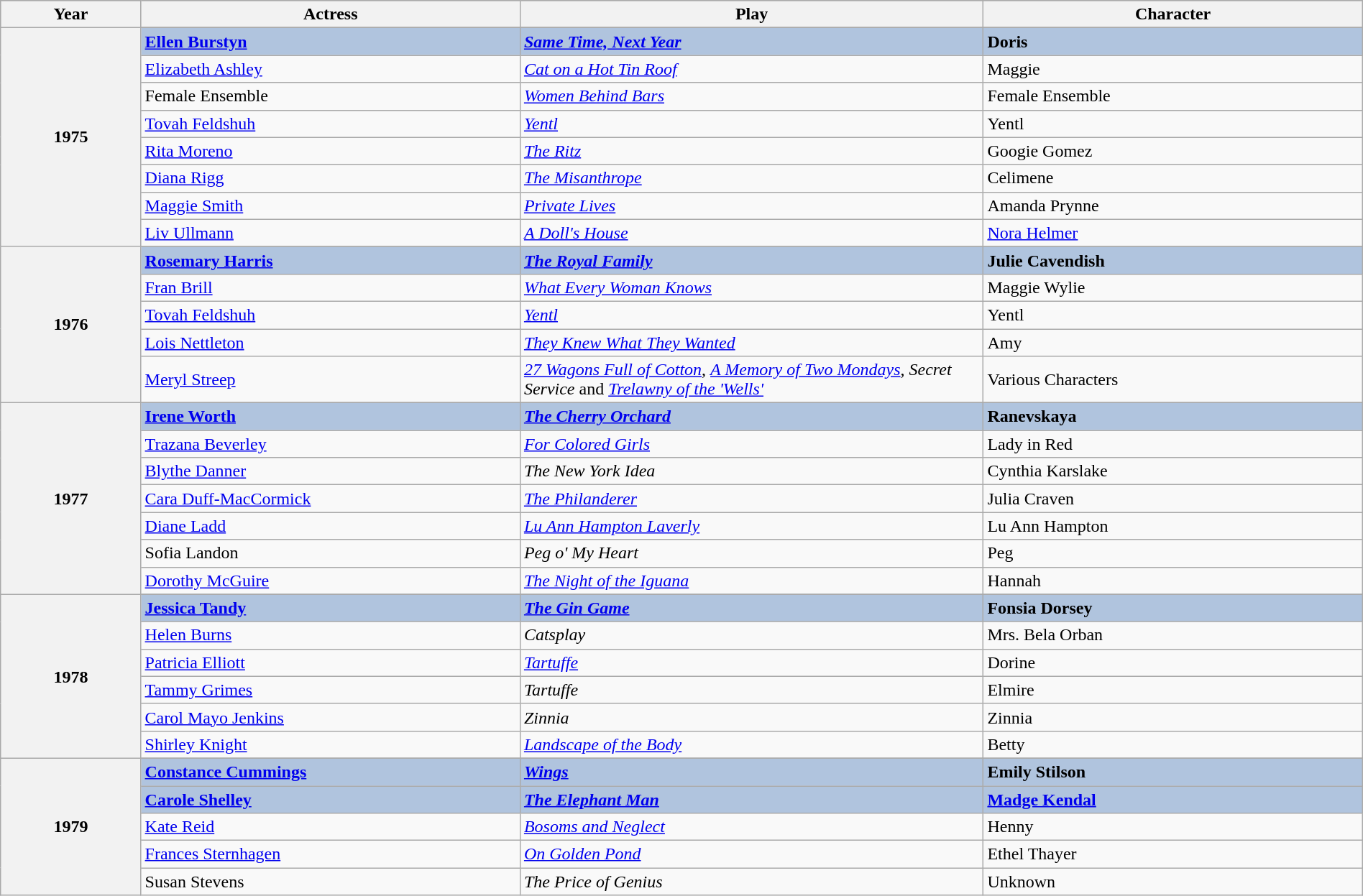<table class="wikitable" style="width:100%;">
<tr style="background:#bebebe;">
<th style="width:10%;">Year</th>
<th style="width:27%;">Actress</th>
<th style="width:33%;">Play</th>
<th style="width:27%;">Character</th>
</tr>
<tr>
<th rowspan="9" align="center">1975</th>
</tr>
<tr style="background:#B0C4DE">
<td><strong><a href='#'>Ellen Burstyn</a></strong></td>
<td><strong><em><a href='#'>Same Time, Next Year</a></em></strong></td>
<td><strong>Doris</strong></td>
</tr>
<tr>
<td><a href='#'>Elizabeth Ashley</a></td>
<td><em><a href='#'>Cat on a Hot Tin Roof</a></em></td>
<td>Maggie</td>
</tr>
<tr>
<td>Female Ensemble</td>
<td><em><a href='#'>Women Behind Bars</a></em></td>
<td>Female Ensemble</td>
</tr>
<tr>
<td><a href='#'>Tovah Feldshuh</a></td>
<td><em><a href='#'>Yentl</a></em></td>
<td>Yentl</td>
</tr>
<tr>
<td><a href='#'>Rita Moreno</a></td>
<td><em><a href='#'>The Ritz</a></em></td>
<td>Googie Gomez</td>
</tr>
<tr>
<td><a href='#'>Diana Rigg</a></td>
<td><em><a href='#'>The Misanthrope</a></em></td>
<td>Celimene</td>
</tr>
<tr>
<td><a href='#'>Maggie Smith</a></td>
<td><em><a href='#'>Private Lives</a></em></td>
<td>Amanda Prynne</td>
</tr>
<tr>
<td><a href='#'>Liv Ullmann</a></td>
<td><em><a href='#'>A Doll's House</a></em></td>
<td><a href='#'>Nora Helmer</a></td>
</tr>
<tr>
<th rowspan="6" align="center">1976</th>
</tr>
<tr style="background:#B0C4DE">
<td><strong><a href='#'>Rosemary Harris</a></strong></td>
<td><strong><em><a href='#'>The Royal Family</a></em></strong></td>
<td><strong>Julie Cavendish</strong></td>
</tr>
<tr>
<td><a href='#'>Fran Brill</a></td>
<td><em><a href='#'>What Every Woman Knows</a></em></td>
<td>Maggie Wylie</td>
</tr>
<tr>
<td><a href='#'>Tovah Feldshuh</a></td>
<td><em><a href='#'>Yentl</a></em></td>
<td>Yentl</td>
</tr>
<tr>
<td><a href='#'>Lois Nettleton</a></td>
<td><em><a href='#'>They Knew What They Wanted</a></em></td>
<td>Amy</td>
</tr>
<tr>
<td><a href='#'>Meryl Streep</a></td>
<td><em><a href='#'>27 Wagons Full of Cotton</a></em>, <em><a href='#'>A Memory of Two Mondays</a></em>, <em>Secret Service</em> and <em><a href='#'>Trelawny of the 'Wells'</a></em></td>
<td>Various Characters</td>
</tr>
<tr>
<th rowspan="8" align="center">1977</th>
</tr>
<tr style="background:#B0C4DE">
<td><strong><a href='#'>Irene Worth</a></strong></td>
<td><strong><em><a href='#'>The Cherry Orchard</a></em></strong></td>
<td><strong>Ranevskaya</strong></td>
</tr>
<tr>
<td><a href='#'>Trazana Beverley</a></td>
<td><em><a href='#'>For Colored Girls</a></em></td>
<td>Lady in Red</td>
</tr>
<tr>
<td><a href='#'>Blythe Danner</a></td>
<td><em>The New York Idea</em></td>
<td>Cynthia Karslake</td>
</tr>
<tr>
<td><a href='#'>Cara Duff-MacCormick</a></td>
<td><em><a href='#'>The Philanderer</a></em></td>
<td>Julia Craven</td>
</tr>
<tr>
<td><a href='#'>Diane Ladd</a></td>
<td><em><a href='#'>Lu Ann Hampton Laverly</a></em></td>
<td>Lu Ann Hampton</td>
</tr>
<tr>
<td>Sofia Landon</td>
<td><em>Peg o' My Heart</em></td>
<td>Peg</td>
</tr>
<tr>
<td><a href='#'>Dorothy McGuire</a></td>
<td><em><a href='#'>The Night of the Iguana</a></em></td>
<td>Hannah</td>
</tr>
<tr>
<th rowspan="7" align="center">1978</th>
</tr>
<tr style="background:#B0C4DE">
<td><strong><a href='#'>Jessica Tandy</a></strong></td>
<td><strong><em><a href='#'>The Gin Game</a></em></strong></td>
<td><strong>Fonsia Dorsey</strong></td>
</tr>
<tr>
<td><a href='#'>Helen Burns</a></td>
<td><em>Catsplay</em></td>
<td>Mrs. Bela Orban</td>
</tr>
<tr>
<td><a href='#'>Patricia Elliott</a></td>
<td><em><a href='#'>Tartuffe</a></em></td>
<td>Dorine</td>
</tr>
<tr>
<td><a href='#'>Tammy Grimes</a></td>
<td><em>Tartuffe</em></td>
<td>Elmire</td>
</tr>
<tr>
<td><a href='#'>Carol Mayo Jenkins</a></td>
<td><em>Zinnia</em></td>
<td>Zinnia</td>
</tr>
<tr>
<td><a href='#'>Shirley Knight</a></td>
<td><em><a href='#'>Landscape of the Body</a></em></td>
<td>Betty</td>
</tr>
<tr>
<th rowspan="6" align="center">1979</th>
</tr>
<tr style="background:#B0C4DE">
<td><strong><a href='#'>Constance Cummings</a></strong></td>
<td><strong><em><a href='#'>Wings</a></em></strong></td>
<td><strong>Emily Stilson</strong></td>
</tr>
<tr style="background:#B0C4DE">
<td><strong><a href='#'>Carole Shelley</a></strong></td>
<td><strong><em><a href='#'>The Elephant Man</a></em></strong></td>
<td><strong><a href='#'>Madge Kendal</a></strong></td>
</tr>
<tr>
<td><a href='#'>Kate Reid</a></td>
<td><em><a href='#'>Bosoms and Neglect</a></em></td>
<td>Henny</td>
</tr>
<tr>
<td><a href='#'>Frances Sternhagen</a></td>
<td><em><a href='#'>On Golden Pond</a></em></td>
<td>Ethel Thayer</td>
</tr>
<tr>
<td>Susan Stevens</td>
<td><em>The Price of Genius</em></td>
<td>Unknown</td>
</tr>
</table>
